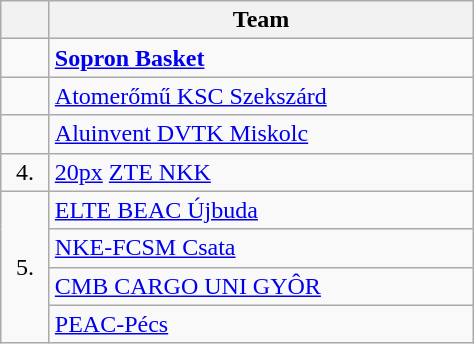<table class="wikitable" style="text-align:center">
<tr>
<th width=25></th>
<th width=275>Team</th>
</tr>
<tr>
<td></td>
<td align=left> <strong><a href='#'>Sopron Basket</a></strong></td>
</tr>
<tr>
<td></td>
<td align=left> <a href='#'>Atomerőmű KSC Szekszárd</a></td>
</tr>
<tr>
<td></td>
<td align=left> <a href='#'>Aluinvent DVTK Miskolc</a></td>
</tr>
<tr>
<td>4.</td>
<td align=left><a href='#'>20px</a> <a href='#'>ZTE NKK</a></td>
</tr>
<tr>
<td rowspan=4>5.</td>
<td align=left> <a href='#'>ELTE BEAC Újbuda</a></td>
</tr>
<tr>
<td align=left> <a href='#'>NKE-FCSM Csata</a></td>
</tr>
<tr>
<td align=left> <a href='#'>CMB CARGO UNI GYÔR</a></td>
</tr>
<tr>
<td align=left> <a href='#'>PEAC-Pécs</a></td>
</tr>
</table>
